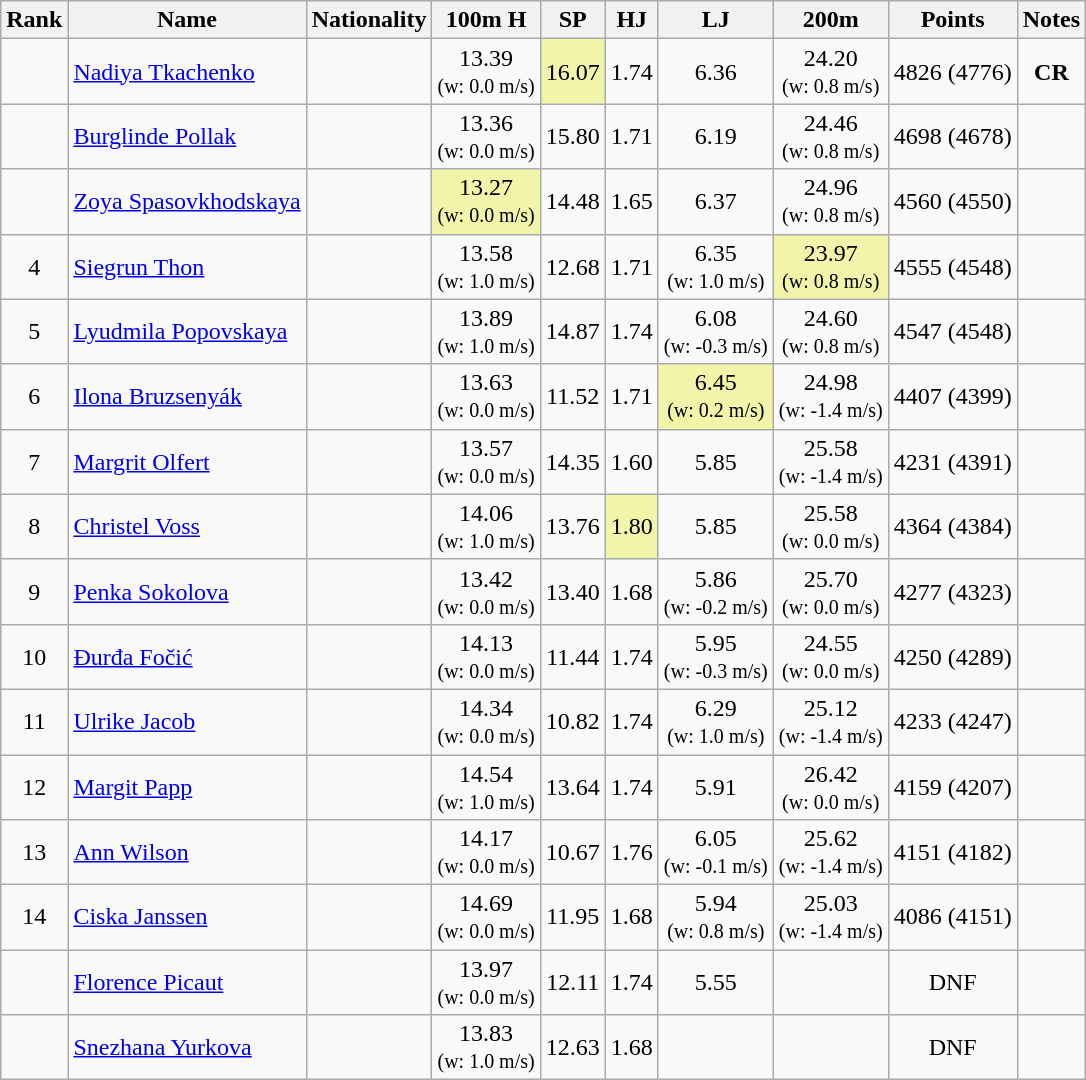<table class="wikitable sortable" style="text-align:center">
<tr>
<th>Rank</th>
<th>Name</th>
<th>Nationality</th>
<th>100m H</th>
<th>SP</th>
<th>HJ</th>
<th>LJ</th>
<th>200m</th>
<th>Points</th>
<th>Notes</th>
</tr>
<tr>
<td></td>
<td align=left><a href='#'>Nadiya Tkachenko</a></td>
<td align=left></td>
<td>13.39<br><small>(w: 0.0 m/s)</small></td>
<td bgcolor=#F2F5A9>16.07</td>
<td>1.74</td>
<td>6.36</td>
<td>24.20<br><small>(w: 0.8 m/s)</small></td>
<td>4826 (4776)</td>
<td><strong>CR</strong></td>
</tr>
<tr>
<td></td>
<td align=left><a href='#'>Burglinde Pollak</a></td>
<td align=left></td>
<td>13.36<br><small>(w: 0.0 m/s)</small></td>
<td>15.80</td>
<td>1.71</td>
<td>6.19</td>
<td>24.46<br><small>(w: 0.8 m/s)</small></td>
<td>4698 (4678)</td>
<td></td>
</tr>
<tr>
<td></td>
<td align=left><a href='#'>Zoya Spasovkhodskaya</a></td>
<td align=left></td>
<td bgcolor=#F2F5A9>13.27<br><small>(w: 0.0 m/s)</small></td>
<td>14.48</td>
<td>1.65</td>
<td>6.37</td>
<td>24.96<br><small>(w: 0.8 m/s)</small></td>
<td>4560 (4550)</td>
<td></td>
</tr>
<tr>
<td>4</td>
<td align=left><a href='#'>Siegrun Thon</a></td>
<td align=left></td>
<td>13.58<br><small>(w: 1.0 m/s)</small></td>
<td>12.68</td>
<td>1.71</td>
<td>6.35<br><small>(w: 1.0 m/s)</small></td>
<td bgcolor=#F2F5A9>23.97<br><small>(w: 0.8 m/s)</small></td>
<td>4555 (4548)</td>
<td></td>
</tr>
<tr>
<td>5</td>
<td align=left><a href='#'>Lyudmila Popovskaya</a></td>
<td align=left></td>
<td>13.89<br><small>(w: 1.0 m/s)</small></td>
<td>14.87</td>
<td>1.74</td>
<td>6.08<br><small>(w: -0.3 m/s)</small></td>
<td>24.60<br><small>(w: 0.8 m/s)</small></td>
<td>4547 (4548)</td>
<td></td>
</tr>
<tr>
<td>6</td>
<td align=left><a href='#'>Ilona Bruzsenyák</a></td>
<td align=left></td>
<td>13.63<br><small>(w: 0.0 m/s)</small></td>
<td>11.52</td>
<td>1.71</td>
<td bgcolor=#F2F5A9>6.45<br><small>(w: 0.2 m/s)</small></td>
<td>24.98<br><small>(w: -1.4 m/s)</small></td>
<td>4407 (4399)</td>
<td></td>
</tr>
<tr>
<td>7</td>
<td align=left><a href='#'>Margrit Olfert</a></td>
<td align=left></td>
<td>13.57<br><small>(w: 0.0 m/s)</small></td>
<td>14.35</td>
<td>1.60</td>
<td>5.85</td>
<td>25.58<br><small>(w: -1.4 m/s)</small></td>
<td>4231 (4391)</td>
<td></td>
</tr>
<tr>
<td>8</td>
<td align=left><a href='#'>Christel Voss</a></td>
<td align=left></td>
<td>14.06<br><small>(w: 1.0 m/s)</small></td>
<td>13.76</td>
<td bgcolor=#F2F5A9>1.80</td>
<td>5.85</td>
<td>25.58<br><small>(w: 0.0 m/s)</small></td>
<td>4364 (4384)</td>
<td></td>
</tr>
<tr>
<td>9</td>
<td align=left><a href='#'>Penka Sokolova</a></td>
<td align=left></td>
<td>13.42<br><small>(w: 0.0 m/s)</small></td>
<td>13.40</td>
<td>1.68</td>
<td>5.86<br><small>(w: -0.2 m/s)</small></td>
<td>25.70<br><small>(w: 0.0 m/s)</small></td>
<td>4277 (4323)</td>
<td></td>
</tr>
<tr>
<td>10</td>
<td align=left><a href='#'>Đurđa Fočić</a></td>
<td align=left></td>
<td>14.13<br><small>(w: 0.0 m/s)</small></td>
<td>11.44</td>
<td>1.74</td>
<td>5.95<br><small>(w: -0.3 m/s)</small></td>
<td>24.55<br><small>(w: 0.0 m/s)</small></td>
<td>4250 (4289)</td>
<td></td>
</tr>
<tr>
<td>11</td>
<td align=left><a href='#'>Ulrike Jacob</a></td>
<td align=left></td>
<td>14.34<br><small>(w: 0.0 m/s)</small></td>
<td>10.82</td>
<td>1.74</td>
<td>6.29<br><small>(w: 1.0 m/s)</small></td>
<td>25.12<br><small>(w: -1.4 m/s)</small></td>
<td>4233 (4247)</td>
<td></td>
</tr>
<tr>
<td>12</td>
<td align=left><a href='#'>Margit Papp</a></td>
<td align=left></td>
<td>14.54<br><small>(w: 1.0 m/s)</small></td>
<td>13.64</td>
<td>1.74</td>
<td>5.91</td>
<td>26.42<br><small>(w: 0.0 m/s)</small></td>
<td>4159 (4207)</td>
<td></td>
</tr>
<tr>
<td>13</td>
<td align=left><a href='#'>Ann Wilson</a></td>
<td align=left></td>
<td>14.17<br><small>(w: 0.0 m/s)</small></td>
<td>10.67</td>
<td>1.76</td>
<td>6.05<br><small>(w: -0.1 m/s)</small></td>
<td>25.62<br><small>(w: -1.4 m/s)</small></td>
<td>4151 (4182)</td>
<td></td>
</tr>
<tr>
<td>14</td>
<td align=left><a href='#'>Ciska Janssen</a></td>
<td align=left></td>
<td>14.69<br><small>(w: 0.0 m/s)</small></td>
<td>11.95</td>
<td>1.68</td>
<td>5.94<br><small>(w: 0.8 m/s)</small></td>
<td>25.03<br><small>(w: -1.4 m/s)</small></td>
<td>4086 (4151)</td>
<td></td>
</tr>
<tr>
<td></td>
<td align=left><a href='#'>Florence Picaut</a></td>
<td align=left></td>
<td>13.97<br><small>(w: 0.0 m/s)</small></td>
<td>12.11</td>
<td>1.74</td>
<td>5.55</td>
<td></td>
<td>DNF</td>
<td></td>
</tr>
<tr>
<td></td>
<td align=left><a href='#'>Snezhana Yurkova</a></td>
<td align=left></td>
<td>13.83<br><small>(w: 1.0 m/s)</small></td>
<td>12.63</td>
<td>1.68</td>
<td></td>
<td></td>
<td>DNF</td>
<td></td>
</tr>
</table>
